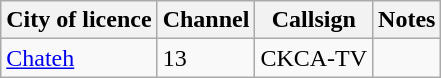<table class="sortable wikitable">
<tr>
<th>City of licence</th>
<th>Channel</th>
<th>Callsign</th>
<th>Notes</th>
</tr>
<tr>
<td><a href='#'>Chateh</a></td>
<td>13</td>
<td>CKCA-TV</td>
<td></td>
</tr>
</table>
